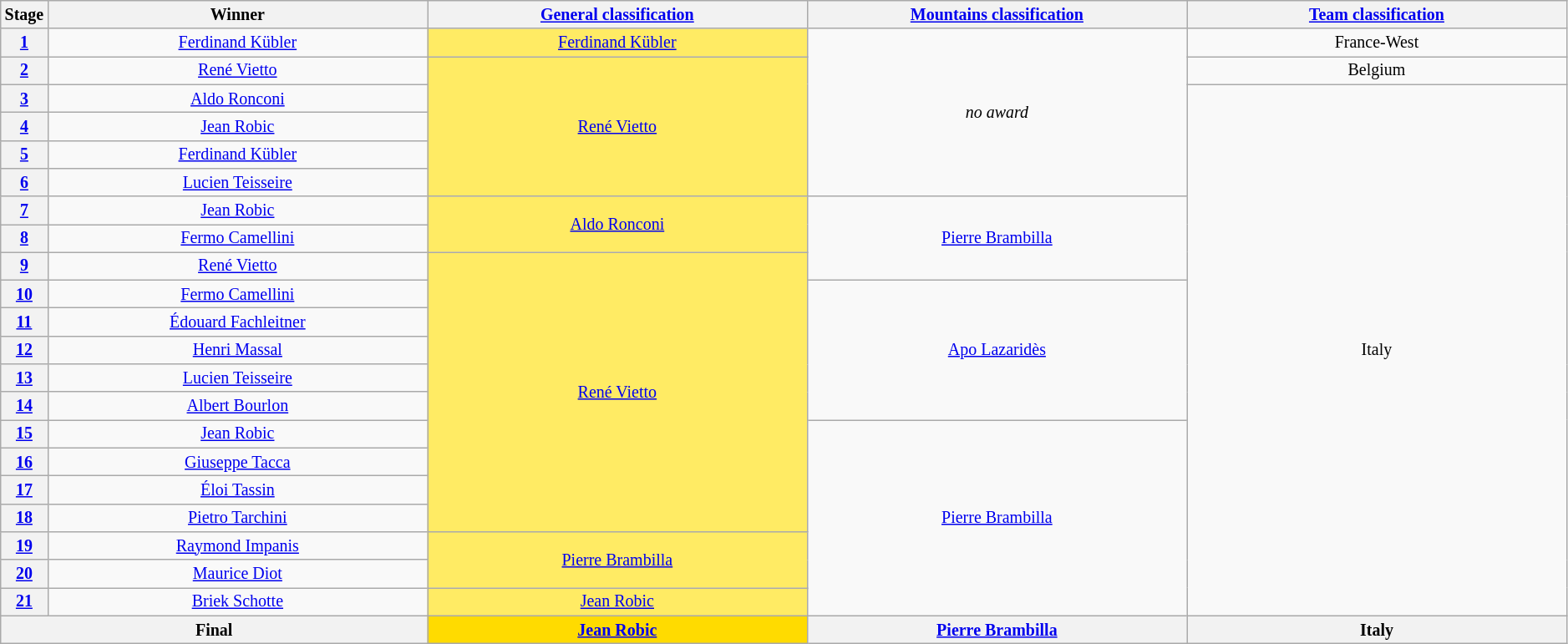<table class="wikitable" style="text-align:center; font-size:smaller; clear:both;">
<tr>
<th scope="col" style="width:1%;">Stage</th>
<th scope="col" style="width:24%;">Winner</th>
<th scope="col" style="width:24%;"><a href='#'>General classification</a><br></th>
<th scope="col" style="width:24%;"><a href='#'>Mountains classification</a></th>
<th scope="col" style="width:24%;"><a href='#'>Team classification</a></th>
</tr>
<tr>
<th scope="row"><a href='#'>1</a></th>
<td><a href='#'>Ferdinand Kübler</a></td>
<td style="background:#FFEB64;"><a href='#'>Ferdinand Kübler</a></td>
<td rowspan="6"><em>no award</em></td>
<td>France-West</td>
</tr>
<tr>
<th scope="row"><a href='#'>2</a></th>
<td><a href='#'>René Vietto</a></td>
<td style="background:#FFEB64;" rowspan="5"><a href='#'>René Vietto</a></td>
<td>Belgium</td>
</tr>
<tr>
<th scope="row"><a href='#'>3</a></th>
<td><a href='#'>Aldo Ronconi</a></td>
<td rowspan="19">Italy</td>
</tr>
<tr>
<th scope="row"><a href='#'>4</a></th>
<td><a href='#'>Jean Robic</a></td>
</tr>
<tr>
<th scope="row"><a href='#'>5</a></th>
<td><a href='#'>Ferdinand Kübler</a></td>
</tr>
<tr>
<th scope="row"><a href='#'>6</a></th>
<td><a href='#'>Lucien Teisseire</a></td>
</tr>
<tr>
<th scope="row"><a href='#'>7</a></th>
<td><a href='#'>Jean Robic</a></td>
<td style="background:#FFEB64;" rowspan="2"><a href='#'>Aldo Ronconi</a></td>
<td rowspan="3"><a href='#'>Pierre Brambilla</a></td>
</tr>
<tr>
<th scope="row"><a href='#'>8</a></th>
<td><a href='#'>Fermo Camellini</a></td>
</tr>
<tr>
<th scope="row"><a href='#'>9</a></th>
<td><a href='#'>René Vietto</a></td>
<td style="background:#FFEB64;" rowspan="10"><a href='#'>René Vietto</a></td>
</tr>
<tr>
<th scope="row"><a href='#'>10</a></th>
<td><a href='#'>Fermo Camellini</a></td>
<td rowspan="5"><a href='#'>Apo Lazaridès</a></td>
</tr>
<tr>
<th scope="row"><a href='#'>11</a></th>
<td><a href='#'>Édouard Fachleitner</a></td>
</tr>
<tr>
<th scope="row"><a href='#'>12</a></th>
<td><a href='#'>Henri Massal</a></td>
</tr>
<tr>
<th scope="row"><a href='#'>13</a></th>
<td><a href='#'>Lucien Teisseire</a></td>
</tr>
<tr>
<th scope="row"><a href='#'>14</a></th>
<td><a href='#'>Albert Bourlon</a></td>
</tr>
<tr>
<th scope="row"><a href='#'>15</a></th>
<td><a href='#'>Jean Robic</a></td>
<td rowspan="7"><a href='#'>Pierre Brambilla</a></td>
</tr>
<tr>
<th scope="row"><a href='#'>16</a></th>
<td><a href='#'>Giuseppe Tacca</a></td>
</tr>
<tr>
<th scope="row"><a href='#'>17</a></th>
<td><a href='#'>Éloi Tassin</a></td>
</tr>
<tr>
<th scope="row"><a href='#'>18</a></th>
<td><a href='#'>Pietro Tarchini</a></td>
</tr>
<tr>
<th scope="row"><a href='#'>19</a></th>
<td><a href='#'>Raymond Impanis</a></td>
<td style="background:#FFEB64;" rowspan="2"><a href='#'>Pierre Brambilla</a></td>
</tr>
<tr>
<th scope="row"><a href='#'>20</a></th>
<td><a href='#'>Maurice Diot</a></td>
</tr>
<tr>
<th scope="row"><a href='#'>21</a></th>
<td><a href='#'>Briek Schotte</a></td>
<td style="background:#FFEB64;"><a href='#'>Jean Robic</a></td>
</tr>
<tr>
<th colspan="2">Final</th>
<th style="background:#FFDB00;"><a href='#'>Jean Robic</a></th>
<th><a href='#'>Pierre Brambilla</a></th>
<th>Italy</th>
</tr>
</table>
